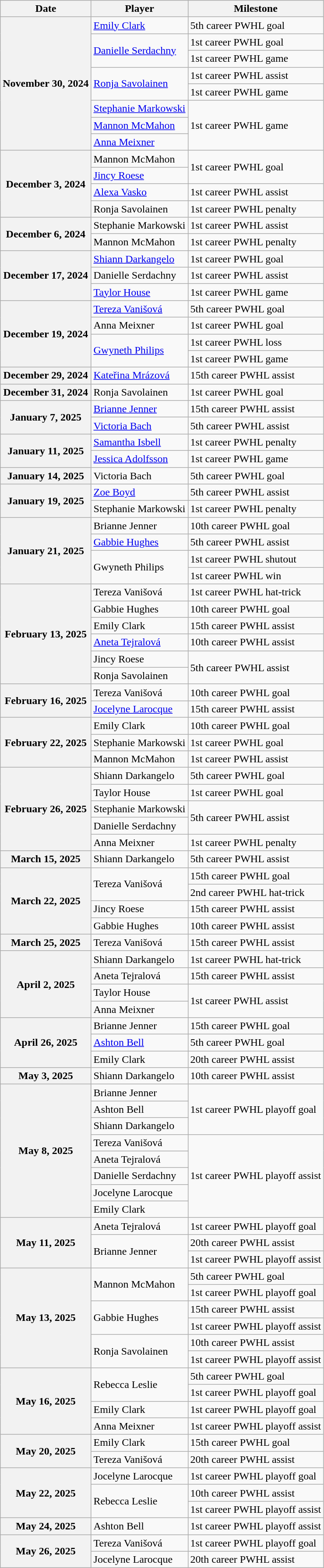<table class="wikitable">
<tr>
<th scope="col">Date</th>
<th scope="col">Player</th>
<th scope="col">Milestone</th>
</tr>
<tr>
<th scope="rowgroup" rowspan="8">November 30, 2024</th>
<td><a href='#'>Emily Clark</a></td>
<td>5th career PWHL goal</td>
</tr>
<tr>
<td rowspan="2"><a href='#'>Danielle Serdachny</a></td>
<td>1st career PWHL goal</td>
</tr>
<tr>
<td>1st career PWHL game</td>
</tr>
<tr>
<td rowspan="2"><a href='#'>Ronja Savolainen</a></td>
<td>1st career PWHL assist</td>
</tr>
<tr>
<td>1st career PWHL game</td>
</tr>
<tr>
<td><a href='#'>Stephanie Markowski</a></td>
<td rowspan="3">1st career PWHL game</td>
</tr>
<tr>
<td><a href='#'>Mannon McMahon</a></td>
</tr>
<tr>
<td><a href='#'>Anna Meixner</a></td>
</tr>
<tr>
<th scope="rowgroup" rowspan="4">December 3, 2024</th>
<td>Mannon McMahon</td>
<td rowspan="2">1st career PWHL goal</td>
</tr>
<tr>
<td><a href='#'>Jincy Roese</a></td>
</tr>
<tr>
<td><a href='#'>Alexa Vasko</a></td>
<td>1st career PWHL assist</td>
</tr>
<tr>
<td>Ronja Savolainen</td>
<td>1st career PWHL penalty</td>
</tr>
<tr>
<th scope="rowgroup" rowspan="2">December 6, 2024</th>
<td>Stephanie Markowski</td>
<td>1st career PWHL assist</td>
</tr>
<tr>
<td>Mannon McMahon</td>
<td>1st career PWHL penalty</td>
</tr>
<tr>
<th scope="rowgroup" rowspan="3">December 17, 2024</th>
<td><a href='#'>Shiann Darkangelo</a></td>
<td>1st career PWHL goal</td>
</tr>
<tr>
<td>Danielle Serdachny</td>
<td>1st career PWHL assist</td>
</tr>
<tr>
<td><a href='#'>Taylor House</a></td>
<td>1st career PWHL game</td>
</tr>
<tr>
<th scope="rowgroup" rowspan="4">December 19, 2024</th>
<td><a href='#'>Tereza Vanišová</a></td>
<td>5th career PWHL goal</td>
</tr>
<tr>
<td>Anna Meixner</td>
<td>1st career PWHL goal</td>
</tr>
<tr>
<td rowspan="2"><a href='#'>Gwyneth Philips</a></td>
<td>1st career PWHL loss</td>
</tr>
<tr>
<td>1st career PWHL game</td>
</tr>
<tr>
<th scope="rowgroup" rowspan="1">December 29, 2024</th>
<td><a href='#'>Kateřina Mrázová</a></td>
<td>15th career PWHL assist</td>
</tr>
<tr>
<th scope="rowgroup" rowspan="1">December 31, 2024</th>
<td>Ronja Savolainen</td>
<td>1st career PWHL goal</td>
</tr>
<tr>
<th scope="rowgroup" rowspan="2">January 7, 2025</th>
<td><a href='#'>Brianne Jenner</a></td>
<td>15th career PWHL assist</td>
</tr>
<tr>
<td><a href='#'>Victoria Bach</a></td>
<td>5th career PWHL assist</td>
</tr>
<tr>
<th scope="rowgroup" rowspan="2">January 11, 2025</th>
<td><a href='#'>Samantha Isbell</a></td>
<td>1st career PWHL penalty</td>
</tr>
<tr>
<td><a href='#'>Jessica Adolfsson</a></td>
<td>1st career PWHL game</td>
</tr>
<tr>
<th scope="rowgroup" rowspan="1">January 14, 2025</th>
<td>Victoria Bach</td>
<td>5th career PWHL goal</td>
</tr>
<tr>
<th scope="rowgroup" rowspan="2">January 19, 2025</th>
<td><a href='#'>Zoe Boyd</a></td>
<td>5th career PWHL assist</td>
</tr>
<tr>
<td>Stephanie Markowski</td>
<td>1st career PWHL penalty</td>
</tr>
<tr>
<th scope="rowgroup" rowspan="4">January 21, 2025</th>
<td>Brianne Jenner</td>
<td>10th career PWHL goal</td>
</tr>
<tr>
<td><a href='#'>Gabbie Hughes</a></td>
<td>5th career PWHL assist</td>
</tr>
<tr>
<td rowspan="2">Gwyneth Philips</td>
<td>1st career PWHL shutout</td>
</tr>
<tr>
<td>1st career PWHL win</td>
</tr>
<tr>
<th scope="rowgroup" rowspan="6">February 13, 2025</th>
<td>Tereza Vanišová</td>
<td>1st career PWHL hat-trick</td>
</tr>
<tr>
<td>Gabbie Hughes</td>
<td>10th career PWHL goal</td>
</tr>
<tr>
<td>Emily Clark</td>
<td>15th career PWHL assist</td>
</tr>
<tr>
<td><a href='#'>Aneta Tejralová</a></td>
<td>10th career PWHL assist</td>
</tr>
<tr>
<td>Jincy Roese</td>
<td rowspan="2">5th career PWHL assist</td>
</tr>
<tr>
<td>Ronja Savolainen</td>
</tr>
<tr>
<th scope="rowgroup" rowspan="2">February 16, 2025</th>
<td>Tereza Vanišová</td>
<td>10th career PWHL goal</td>
</tr>
<tr>
<td><a href='#'>Jocelyne Larocque</a></td>
<td>15th career PWHL assist</td>
</tr>
<tr>
<th scope="rowgroup" rowspan="3">February 22, 2025</th>
<td>Emily Clark</td>
<td>10th career PWHL goal</td>
</tr>
<tr>
<td>Stephanie Markowski</td>
<td>1st career PWHL goal</td>
</tr>
<tr>
<td>Mannon McMahon</td>
<td>1st career PWHL assist</td>
</tr>
<tr>
<th scope="rowgroup" rowspan="5">February 26, 2025</th>
<td>Shiann Darkangelo</td>
<td>5th career PWHL goal</td>
</tr>
<tr>
<td>Taylor House</td>
<td>1st career PWHL goal</td>
</tr>
<tr>
<td>Stephanie Markowski</td>
<td rowspan="2">5th career PWHL assist</td>
</tr>
<tr>
<td>Danielle Serdachny</td>
</tr>
<tr>
<td>Anna Meixner</td>
<td>1st career PWHL penalty</td>
</tr>
<tr>
<th scope="rowgroup" rowspan="1">March 15, 2025</th>
<td>Shiann Darkangelo</td>
<td>5th career PWHL assist</td>
</tr>
<tr>
<th scope="rowgroup" rowspan="4">March 22, 2025</th>
<td rowspan="2">Tereza Vanišová</td>
<td>15th career PWHL goal</td>
</tr>
<tr>
<td>2nd career PWHL hat-trick</td>
</tr>
<tr>
<td>Jincy Roese</td>
<td>15th career PWHL assist</td>
</tr>
<tr>
<td>Gabbie Hughes</td>
<td>10th career PWHL assist</td>
</tr>
<tr>
<th scope="rowgroup" rowspan="1">March 25, 2025</th>
<td>Tereza Vanišová</td>
<td>15th career PWHL assist</td>
</tr>
<tr>
<th scope="rowgroup" rowspan="4">April 2, 2025</th>
<td>Shiann Darkangelo</td>
<td>1st career PWHL hat-trick</td>
</tr>
<tr>
<td>Aneta Tejralová</td>
<td>15th career PWHL assist</td>
</tr>
<tr>
<td>Taylor House</td>
<td rowspan="2">1st career PWHL assist</td>
</tr>
<tr>
<td>Anna Meixner</td>
</tr>
<tr>
<th scope="rowgroup" rowspan="3">April 26, 2025</th>
<td>Brianne Jenner</td>
<td>15th career PWHL goal</td>
</tr>
<tr>
<td><a href='#'>Ashton Bell</a></td>
<td>5th career PWHL goal</td>
</tr>
<tr>
<td>Emily Clark</td>
<td>20th career PWHL assist</td>
</tr>
<tr>
<th scope="rowgroup" rowspan="1">May 3, 2025</th>
<td>Shiann Darkangelo</td>
<td>10th career PWHL assist</td>
</tr>
<tr>
<th scope="rowgroup" rowspan="8">May 8, 2025</th>
<td>Brianne Jenner</td>
<td rowspan="3">1st career PWHL playoff goal</td>
</tr>
<tr>
<td>Ashton Bell</td>
</tr>
<tr>
<td>Shiann Darkangelo</td>
</tr>
<tr>
<td>Tereza Vanišová</td>
<td rowspan="5">1st career PWHL playoff assist</td>
</tr>
<tr>
<td>Aneta Tejralová</td>
</tr>
<tr>
<td>Danielle Serdachny</td>
</tr>
<tr>
<td>Jocelyne Larocque</td>
</tr>
<tr>
<td>Emily Clark</td>
</tr>
<tr>
<th scope="rowgroup" rowspan="3">May 11, 2025</th>
<td>Aneta Tejralová</td>
<td>1st career PWHL playoff goal</td>
</tr>
<tr>
<td rowspan="2">Brianne Jenner</td>
<td>20th career PWHL assist</td>
</tr>
<tr>
<td>1st career PWHL playoff assist</td>
</tr>
<tr>
<th scope="rowgroup" rowspan="6">May 13, 2025</th>
<td rowspan="2">Mannon McMahon</td>
<td>5th career PWHL goal</td>
</tr>
<tr>
<td>1st career PWHL playoff goal</td>
</tr>
<tr>
<td rowspan="2">Gabbie Hughes</td>
<td>15th career PWHL assist</td>
</tr>
<tr>
<td>1st career PWHL playoff assist</td>
</tr>
<tr>
<td rowspan="2">Ronja Savolainen</td>
<td>10th career PWHL assist</td>
</tr>
<tr>
<td>1st career PWHL playoff assist</td>
</tr>
<tr>
<th scope="rowgroup" rowspan="4">May 16, 2025</th>
<td rowspan="2">Rebecca Leslie</td>
<td>5th career PWHL goal</td>
</tr>
<tr>
<td>1st career PWHL playoff goal</td>
</tr>
<tr>
<td>Emily Clark</td>
<td>1st career PWHL playoff goal</td>
</tr>
<tr>
<td>Anna Meixner</td>
<td>1st career PWHL playoff assist</td>
</tr>
<tr>
<th scope="rowgroup" rowspan="2">May 20, 2025</th>
<td>Emily Clark</td>
<td>15th career PWHL goal</td>
</tr>
<tr>
<td>Tereza Vanišová</td>
<td>20th career PWHL assist</td>
</tr>
<tr>
<th scope="rowgroup" rowspan="3">May 22, 2025</th>
<td>Jocelyne Larocque</td>
<td>1st career PWHL playoff goal</td>
</tr>
<tr>
<td rowspan="2">Rebecca Leslie</td>
<td>10th career PWHL assist</td>
</tr>
<tr>
<td>1st career PWHL playoff assist</td>
</tr>
<tr>
<th scope="rowgroup" rowspan="1">May 24, 2025</th>
<td>Ashton Bell</td>
<td>1st career PWHL playoff assist</td>
</tr>
<tr>
<th scope="rowgroup" rowspan="2">May 26, 2025</th>
<td>Tereza Vanišová</td>
<td>1st career PWHL playoff goal</td>
</tr>
<tr>
<td>Jocelyne Larocque</td>
<td>20th career PWHL assist</td>
</tr>
</table>
